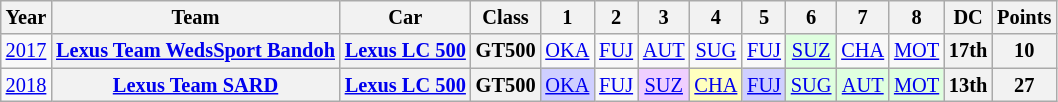<table class="wikitable" style="text-align:center; font-size:85%">
<tr>
<th>Year</th>
<th>Team</th>
<th>Car</th>
<th>Class</th>
<th>1</th>
<th>2</th>
<th>3</th>
<th>4</th>
<th>5</th>
<th>6</th>
<th>7</th>
<th>8</th>
<th>DC</th>
<th>Points</th>
</tr>
<tr>
<td><a href='#'>2017</a></td>
<th nowrap><a href='#'>Lexus Team WedsSport Bandoh</a></th>
<th nowrap><a href='#'>Lexus LC 500</a></th>
<th>GT500</th>
<td><a href='#'>OKA</a></td>
<td><a href='#'>FUJ</a></td>
<td><a href='#'>AUT</a></td>
<td><a href='#'>SUG</a></td>
<td><a href='#'>FUJ</a></td>
<td style="background:#DFFFDF;"><a href='#'>SUZ</a><br></td>
<td><a href='#'>CHA</a></td>
<td><a href='#'>MOT</a></td>
<th>17th</th>
<th>10</th>
</tr>
<tr>
<td><a href='#'>2018</a></td>
<th nowrap><a href='#'>Lexus Team SARD</a></th>
<th nowrap><a href='#'>Lexus LC 500</a></th>
<th>GT500</th>
<td style="background:#CFCFFF;"><a href='#'>OKA</a><br></td>
<td><a href='#'>FUJ</a></td>
<td style="background:#EFCFFF;"><a href='#'>SUZ</a><br></td>
<td style="background:#FFFFBF;"><a href='#'>CHA</a><br></td>
<td style="background:#CFCFFF;"><a href='#'>FUJ</a><br></td>
<td style="background:#DFFFDF;"><a href='#'>SUG</a><br></td>
<td style="background:#DFFFDF;"><a href='#'>AUT</a><br></td>
<td style="background:#DFFFDF;"><a href='#'>MOT</a><br></td>
<th>13th</th>
<th>27</th>
</tr>
</table>
